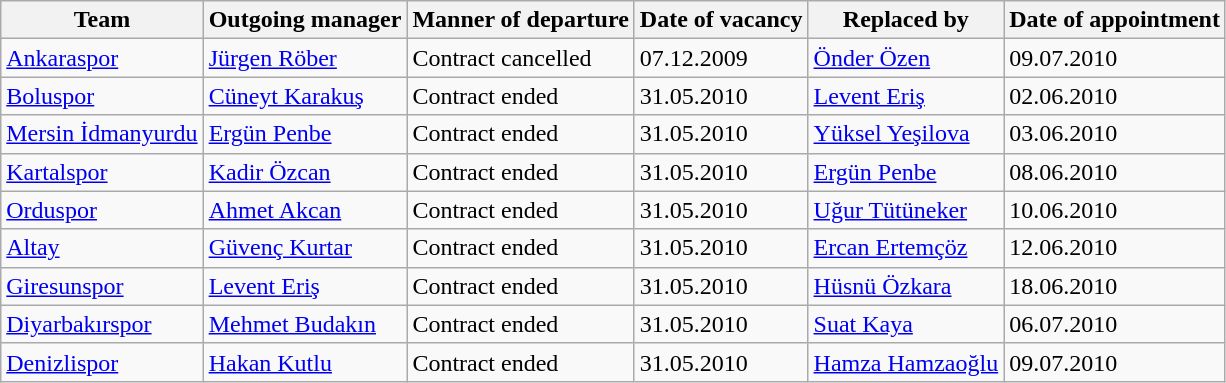<table class="wikitable">
<tr>
<th>Team</th>
<th>Outgoing manager</th>
<th>Manner of departure</th>
<th>Date of vacancy</th>
<th>Replaced by</th>
<th>Date of appointment</th>
</tr>
<tr>
<td><a href='#'>Ankaraspor</a></td>
<td> <a href='#'>Jürgen Röber</a></td>
<td>Contract cancelled</td>
<td>07.12.2009</td>
<td> <a href='#'>Önder Özen</a></td>
<td>09.07.2010</td>
</tr>
<tr>
<td><a href='#'>Boluspor</a></td>
<td> <a href='#'>Cüneyt Karakuş</a></td>
<td>Contract ended</td>
<td>31.05.2010</td>
<td> <a href='#'>Levent Eriş</a></td>
<td>02.06.2010</td>
</tr>
<tr>
<td><a href='#'>Mersin İdmanyurdu</a></td>
<td> <a href='#'>Ergün Penbe</a></td>
<td>Contract ended</td>
<td>31.05.2010</td>
<td> <a href='#'>Yüksel Yeşilova</a></td>
<td>03.06.2010</td>
</tr>
<tr>
<td><a href='#'>Kartalspor</a></td>
<td> <a href='#'>Kadir Özcan</a></td>
<td>Contract ended</td>
<td>31.05.2010</td>
<td> <a href='#'>Ergün Penbe</a></td>
<td>08.06.2010</td>
</tr>
<tr>
<td><a href='#'>Orduspor</a></td>
<td> <a href='#'>Ahmet Akcan</a></td>
<td>Contract ended</td>
<td>31.05.2010</td>
<td> <a href='#'>Uğur Tütüneker</a></td>
<td>10.06.2010</td>
</tr>
<tr>
<td><a href='#'>Altay</a></td>
<td> <a href='#'>Güvenç Kurtar</a></td>
<td>Contract ended</td>
<td>31.05.2010</td>
<td> <a href='#'>Ercan Ertemçöz</a></td>
<td>12.06.2010</td>
</tr>
<tr>
<td><a href='#'>Giresunspor</a></td>
<td> <a href='#'>Levent Eriş</a></td>
<td>Contract ended</td>
<td>31.05.2010</td>
<td> <a href='#'>Hüsnü Özkara</a></td>
<td>18.06.2010</td>
</tr>
<tr>
<td><a href='#'>Diyarbakırspor</a></td>
<td> <a href='#'>Mehmet Budakın</a></td>
<td>Contract ended</td>
<td>31.05.2010</td>
<td> <a href='#'>Suat Kaya</a></td>
<td>06.07.2010</td>
</tr>
<tr>
<td><a href='#'>Denizlispor</a></td>
<td> <a href='#'>Hakan Kutlu</a></td>
<td>Contract ended</td>
<td>31.05.2010</td>
<td> <a href='#'>Hamza Hamzaoğlu</a></td>
<td>09.07.2010</td>
</tr>
</table>
